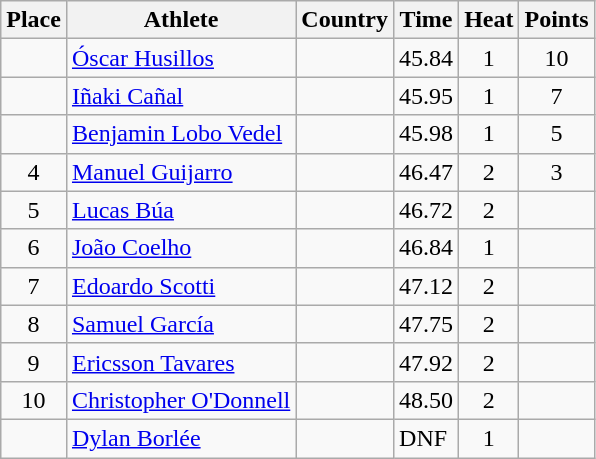<table class="wikitable">
<tr>
<th>Place</th>
<th>Athlete</th>
<th>Country</th>
<th>Time</th>
<th>Heat</th>
<th>Points</th>
</tr>
<tr>
<td align=center></td>
<td><a href='#'>Óscar Husillos</a></td>
<td></td>
<td>45.84</td>
<td align=center>1</td>
<td align=center>10</td>
</tr>
<tr>
<td align=center></td>
<td><a href='#'>Iñaki Cañal</a></td>
<td></td>
<td>45.95</td>
<td align=center>1</td>
<td align=center>7</td>
</tr>
<tr>
<td align=center></td>
<td><a href='#'>Benjamin Lobo Vedel</a></td>
<td></td>
<td>45.98</td>
<td align=center>1</td>
<td align=center>5</td>
</tr>
<tr>
<td align=center>4</td>
<td><a href='#'>Manuel Guijarro</a></td>
<td></td>
<td>46.47</td>
<td align=center>2</td>
<td align=center>3</td>
</tr>
<tr>
<td align=center>5</td>
<td><a href='#'>Lucas Búa</a></td>
<td></td>
<td>46.72</td>
<td align=center>2</td>
<td align=center></td>
</tr>
<tr>
<td align=center>6</td>
<td><a href='#'>João Coelho</a></td>
<td></td>
<td>46.84</td>
<td align=center>1</td>
<td align=center></td>
</tr>
<tr>
<td align=center>7</td>
<td><a href='#'>Edoardo Scotti</a></td>
<td></td>
<td>47.12</td>
<td align=center>2</td>
<td align=center></td>
</tr>
<tr>
<td align=center>8</td>
<td><a href='#'>Samuel García</a></td>
<td></td>
<td>47.75</td>
<td align=center>2</td>
<td align=center></td>
</tr>
<tr>
<td align=center>9</td>
<td><a href='#'>Ericsson Tavares</a></td>
<td></td>
<td>47.92</td>
<td align=center>2</td>
<td align=center></td>
</tr>
<tr>
<td align=center>10</td>
<td><a href='#'>Christopher O'Donnell</a></td>
<td></td>
<td>48.50</td>
<td align=center>2</td>
<td align=center></td>
</tr>
<tr>
<td align=center></td>
<td><a href='#'>Dylan Borlée</a></td>
<td></td>
<td>DNF</td>
<td align=center>1</td>
<td align=center></td>
</tr>
</table>
